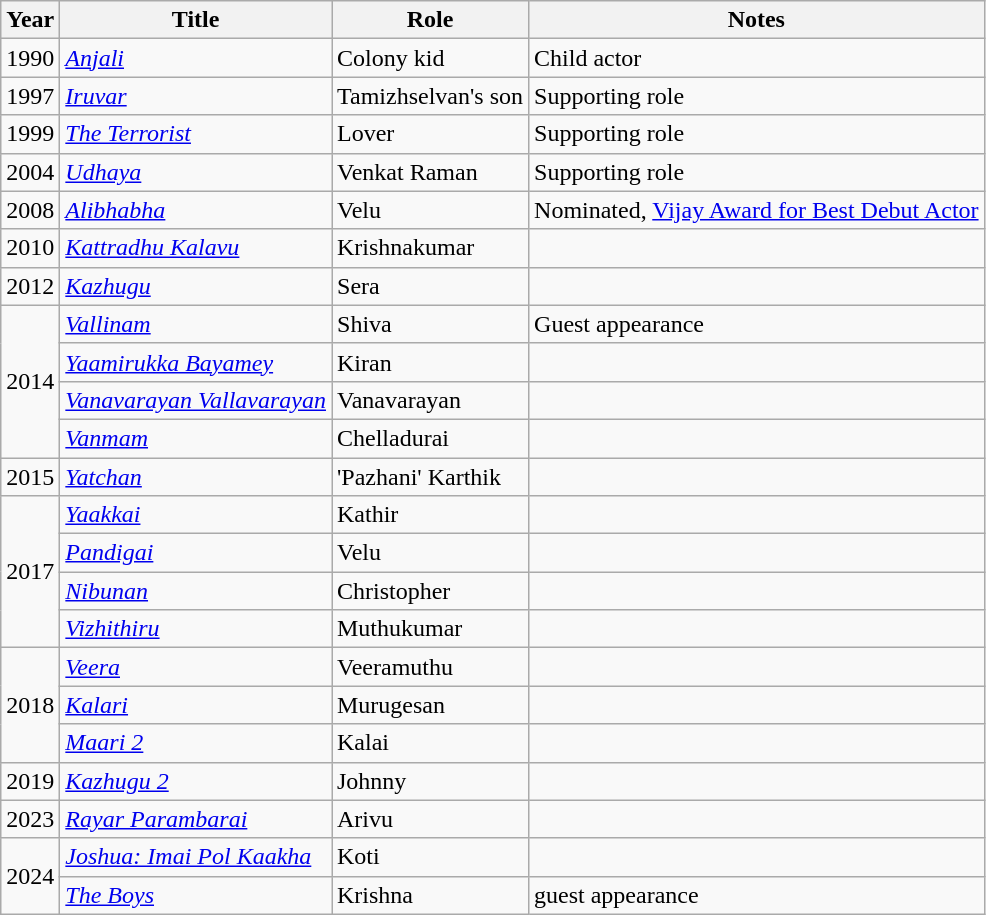<table class="wikitable sortable">
<tr style="text-align:center;">
<th>Year</th>
<th>Title</th>
<th>Role</th>
<th class="unsortable">Notes</th>
</tr>
<tr>
<td>1990</td>
<td><em><a href='#'>Anjali</a></em></td>
<td>Colony kid</td>
<td>Child actor</td>
</tr>
<tr>
<td>1997</td>
<td><em><a href='#'>Iruvar</a></em></td>
<td>Tamizhselvan's son</td>
<td>Supporting role</td>
</tr>
<tr>
<td>1999</td>
<td><em><a href='#'>The Terrorist</a></em></td>
<td>Lover</td>
<td>Supporting role</td>
</tr>
<tr>
<td>2004</td>
<td><em><a href='#'>Udhaya</a></em></td>
<td>Venkat Raman</td>
<td>Supporting role</td>
</tr>
<tr>
<td>2008</td>
<td><em><a href='#'>Alibhabha</a></em></td>
<td>Velu</td>
<td>Nominated, <a href='#'>Vijay Award for Best Debut Actor</a></td>
</tr>
<tr>
<td>2010</td>
<td><em><a href='#'>Kattradhu Kalavu</a></em></td>
<td>Krishnakumar</td>
<td></td>
</tr>
<tr>
<td>2012</td>
<td><em><a href='#'>Kazhugu</a></em></td>
<td>Sera</td>
<td></td>
</tr>
<tr>
<td rowspan=4>2014</td>
<td><em><a href='#'>Vallinam</a></em></td>
<td>Shiva</td>
<td>Guest appearance</td>
</tr>
<tr>
<td><em><a href='#'>Yaamirukka Bayamey</a></em></td>
<td>Kiran</td>
<td></td>
</tr>
<tr>
<td><em><a href='#'>Vanavarayan Vallavarayan</a></em></td>
<td>Vanavarayan</td>
<td></td>
</tr>
<tr>
<td><em><a href='#'>Vanmam</a></em></td>
<td>Chelladurai</td>
<td></td>
</tr>
<tr>
<td>2015</td>
<td><em><a href='#'>Yatchan</a></em></td>
<td>'Pazhani' Karthik</td>
<td></td>
</tr>
<tr>
<td rowspan=4>2017</td>
<td><em><a href='#'>Yaakkai</a></em></td>
<td>Kathir</td>
<td></td>
</tr>
<tr>
<td><em><a href='#'>Pandigai</a></em></td>
<td>Velu</td>
<td></td>
</tr>
<tr>
<td><em><a href='#'>Nibunan</a></em></td>
<td>Christopher</td>
<td></td>
</tr>
<tr>
<td><em><a href='#'>Vizhithiru</a></em></td>
<td>Muthukumar</td>
<td></td>
</tr>
<tr>
<td rowspan=3>2018</td>
<td><em><a href='#'>Veera</a></em></td>
<td>Veeramuthu</td>
<td></td>
</tr>
<tr>
<td><em><a href='#'>Kalari</a></em></td>
<td>Murugesan</td>
<td></td>
</tr>
<tr>
<td><em><a href='#'>Maari 2</a></em></td>
<td>Kalai</td>
<td></td>
</tr>
<tr>
<td>2019</td>
<td><em><a href='#'>Kazhugu 2</a></em></td>
<td>Johnny</td>
<td></td>
</tr>
<tr>
<td>2023</td>
<td><em><a href='#'>Rayar Parambarai</a></em></td>
<td>Arivu</td>
<td></td>
</tr>
<tr>
<td rowspan="2">2024</td>
<td><em><a href='#'>Joshua: Imai Pol Kaakha</a></em></td>
<td>Koti</td>
<td></td>
</tr>
<tr>
<td><em><a href='#'>The Boys</a></em></td>
<td>Krishna</td>
<td>guest appearance</td>
</tr>
</table>
